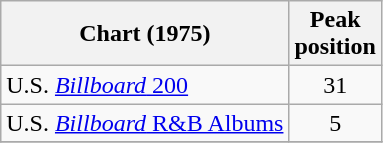<table class="wikitable">
<tr>
<th>Chart (1975)</th>
<th>Peak<br>position</th>
</tr>
<tr>
<td>U.S. <a href='#'><em>Billboard</em> 200</a></td>
<td align="center">31</td>
</tr>
<tr>
<td>U.S. <a href='#'><em>Billboard</em> R&B Albums</a></td>
<td align="center">5</td>
</tr>
<tr>
</tr>
</table>
